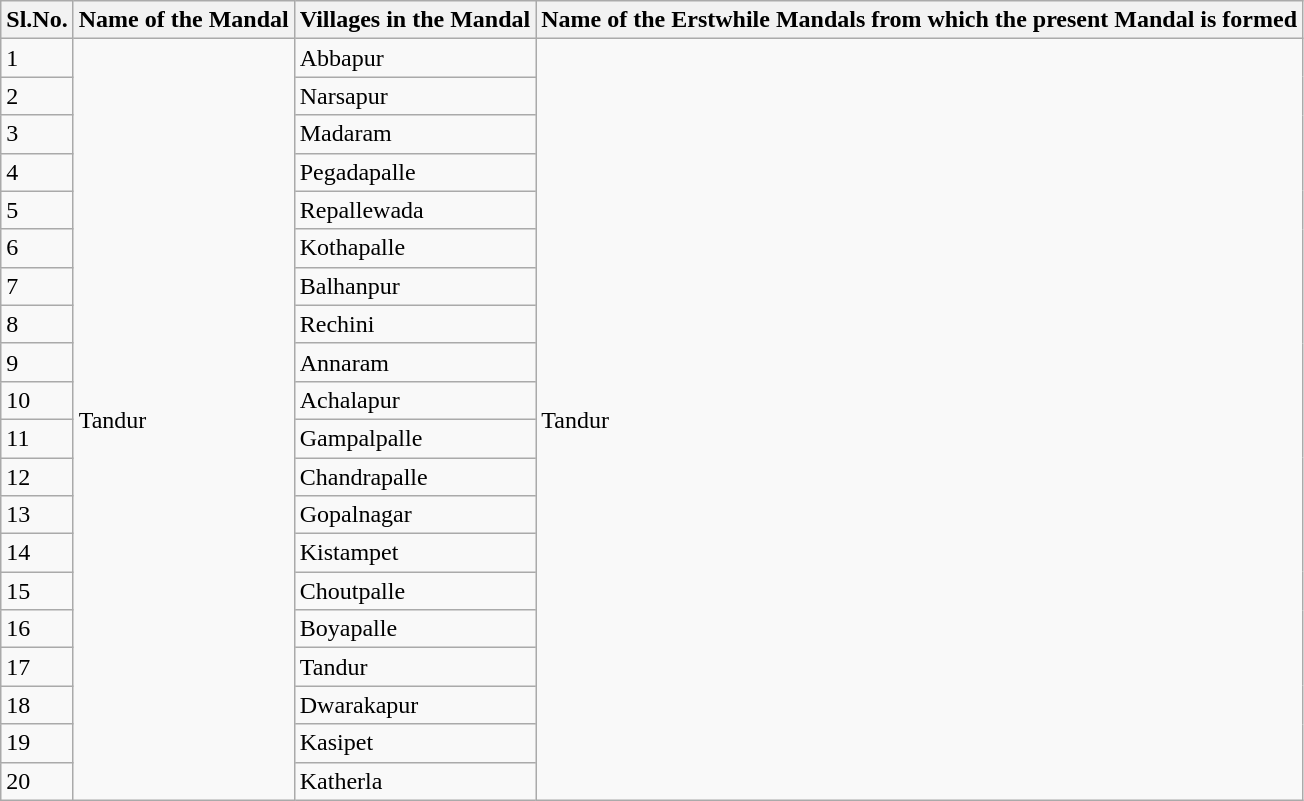<table class="wikitable">
<tr>
<th>Sl.No.</th>
<th>Name of the Mandal</th>
<th>Villages in the Mandal</th>
<th>Name of the Erstwhile Mandals from which the present Mandal is formed</th>
</tr>
<tr>
<td>1</td>
<td rowspan="20">Tandur</td>
<td>Abbapur</td>
<td rowspan="20">Tandur</td>
</tr>
<tr>
<td>2</td>
<td>Narsapur</td>
</tr>
<tr>
<td>3</td>
<td>Madaram</td>
</tr>
<tr>
<td>4</td>
<td>Pegadapalle</td>
</tr>
<tr>
<td>5</td>
<td>Repallewada</td>
</tr>
<tr>
<td>6</td>
<td>Kothapalle</td>
</tr>
<tr>
<td>7</td>
<td>Balhanpur</td>
</tr>
<tr>
<td>8</td>
<td>Rechini</td>
</tr>
<tr>
<td>9</td>
<td>Annaram</td>
</tr>
<tr>
<td>10</td>
<td>Achalapur</td>
</tr>
<tr>
<td>11</td>
<td>Gampalpalle</td>
</tr>
<tr>
<td>12</td>
<td>Chandrapalle</td>
</tr>
<tr>
<td>13</td>
<td>Gopalnagar</td>
</tr>
<tr>
<td>14</td>
<td>Kistampet</td>
</tr>
<tr>
<td>15</td>
<td>Choutpalle</td>
</tr>
<tr>
<td>16</td>
<td>Boyapalle</td>
</tr>
<tr>
<td>17</td>
<td>Tandur</td>
</tr>
<tr>
<td>18</td>
<td>Dwarakapur</td>
</tr>
<tr>
<td>19</td>
<td>Kasipet</td>
</tr>
<tr>
<td>20</td>
<td>Katherla</td>
</tr>
</table>
